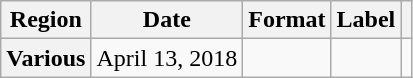<table class="wikitable plainrowheaders">
<tr>
<th>Region</th>
<th>Date</th>
<th>Format</th>
<th>Label</th>
<th></th>
</tr>
<tr>
<th scope="row">Various</th>
<td>April 13, 2018</td>
<td></td>
<td></td>
<td></td>
</tr>
</table>
